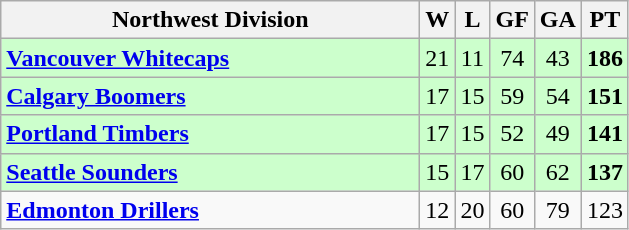<table class="wikitable" style="text-align:center">
<tr>
<th style="width:17em">Northwest Division</th>
<th>W</th>
<th>L</th>
<th>GF</th>
<th>GA</th>
<th>PT</th>
</tr>
<tr align=center bgcolor=#ccffcc>
<td align=left><strong><a href='#'>Vancouver Whitecaps</a></strong></td>
<td>21</td>
<td>11</td>
<td>74</td>
<td>43</td>
<td><strong>186</strong></td>
</tr>
<tr align=center bgcolor=#ccffcc>
<td align=left><strong><a href='#'>Calgary Boomers</a></strong></td>
<td>17</td>
<td>15</td>
<td>59</td>
<td>54</td>
<td><strong>151</strong></td>
</tr>
<tr align=center bgcolor=#ccffcc>
<td align=left><strong><a href='#'>Portland Timbers</a></strong></td>
<td>17</td>
<td>15</td>
<td>52</td>
<td>49</td>
<td><strong>141</strong></td>
</tr>
<tr align=center bgcolor=#ccffcc>
<td align=left><strong><a href='#'>Seattle Sounders</a></strong></td>
<td>15</td>
<td>17</td>
<td>60</td>
<td>62</td>
<td><strong>137</strong></td>
</tr>
<tr align=center>
<td align=left><strong><a href='#'>Edmonton Drillers</a></strong></td>
<td>12</td>
<td>20</td>
<td>60</td>
<td>79</td>
<td>123</td>
</tr>
</table>
